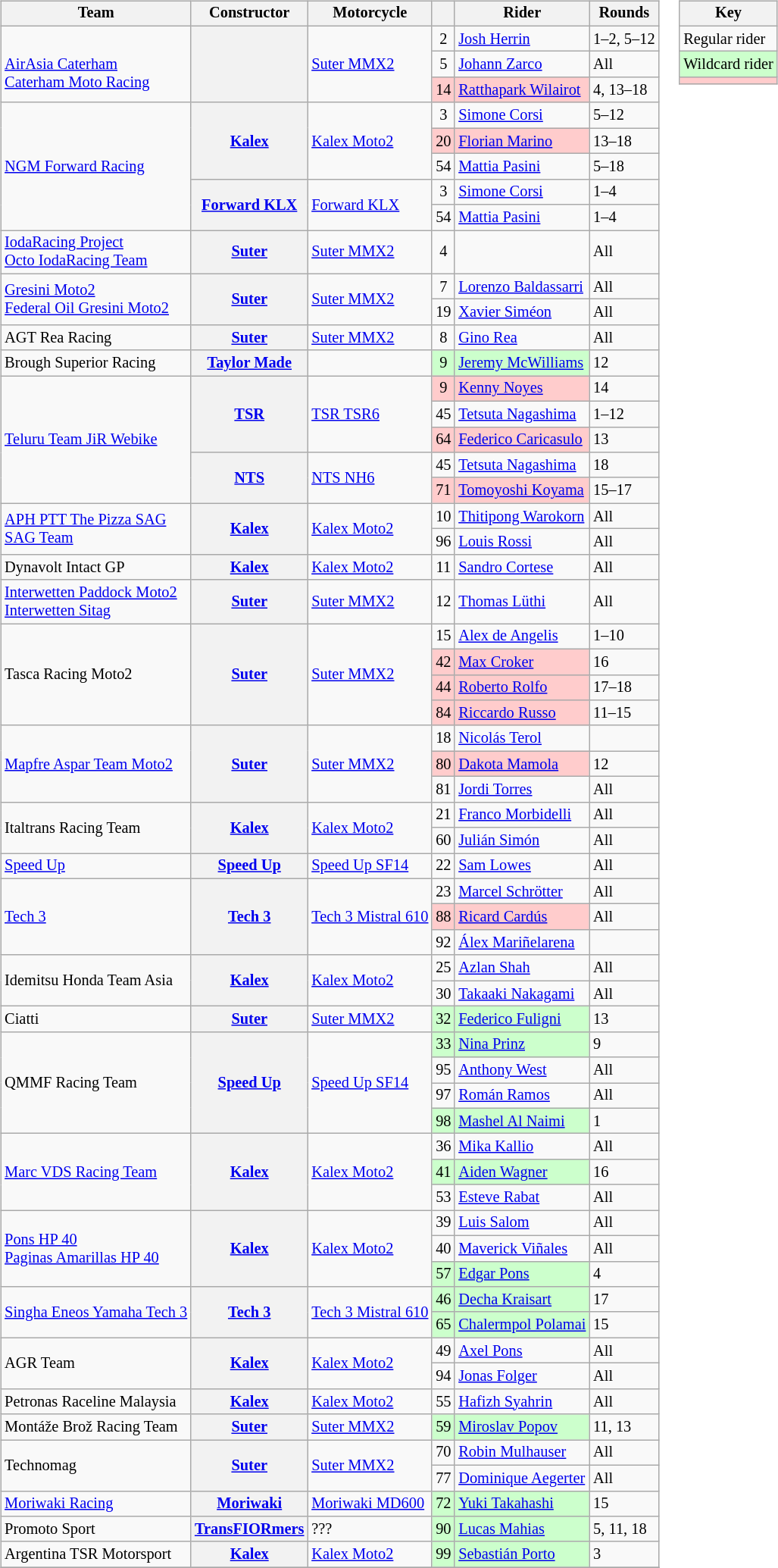<table>
<tr>
<td><br><table class="wikitable" style="font-size: 85%;">
<tr>
<th>Team</th>
<th>Constructor</th>
<th>Motorcycle</th>
<th></th>
<th>Rider</th>
<th>Rounds</th>
</tr>
<tr>
<td rowspan=3><br> <a href='#'>AirAsia Caterham</a><br> <a href='#'>Caterham Moto Racing</a></td>
<th rowspan=3></th>
<td rowspan=3><a href='#'>Suter MMX2</a></td>
<td align=center>2</td>
<td> <a href='#'>Josh Herrin</a></td>
<td>1–2, 5–12</td>
</tr>
<tr>
<td align=center>5</td>
<td> <a href='#'>Johann Zarco</a></td>
<td>All</td>
</tr>
<tr>
<td style="background:#ffcccc;" align=center>14</td>
<td style="background:#ffcccc;"> <a href='#'>Ratthapark Wilairot</a></td>
<td>4, 13–18</td>
</tr>
<tr>
<td rowspan=5> <a href='#'>NGM Forward Racing</a></td>
<th rowspan=3><a href='#'>Kalex</a></th>
<td rowspan=3><a href='#'>Kalex Moto2</a></td>
<td align=center>3</td>
<td> <a href='#'>Simone Corsi</a></td>
<td>5–12</td>
</tr>
<tr>
<td style="background:#ffcccc;" align=center>20</td>
<td style="background:#ffcccc;"> <a href='#'>Florian Marino</a></td>
<td>13–18</td>
</tr>
<tr>
<td align=center>54</td>
<td> <a href='#'>Mattia Pasini</a></td>
<td>5–18</td>
</tr>
<tr>
<th rowspan=2><a href='#'>Forward KLX</a></th>
<td rowspan=2><a href='#'>Forward KLX</a></td>
<td align=center>3</td>
<td> <a href='#'>Simone Corsi</a></td>
<td>1–4</td>
</tr>
<tr>
<td align=center>54</td>
<td> <a href='#'>Mattia Pasini</a></td>
<td>1–4</td>
</tr>
<tr>
<td> <a href='#'>IodaRacing Project</a><br> <a href='#'>Octo IodaRacing Team</a></td>
<th><a href='#'>Suter</a></th>
<td><a href='#'>Suter MMX2</a></td>
<td align=center>4</td>
<td></td>
<td>All</td>
</tr>
<tr>
<td rowspan=2> <a href='#'>Gresini Moto2</a><br> <a href='#'>Federal Oil Gresini Moto2</a></td>
<th rowspan=2><a href='#'>Suter</a></th>
<td rowspan=2><a href='#'>Suter MMX2</a></td>
<td align=center>7</td>
<td> <a href='#'>Lorenzo Baldassarri</a></td>
<td>All</td>
</tr>
<tr>
<td align=center>19</td>
<td> <a href='#'>Xavier Siméon</a></td>
<td>All</td>
</tr>
<tr>
<td> AGT Rea Racing</td>
<th><a href='#'>Suter</a></th>
<td><a href='#'>Suter MMX2</a></td>
<td align=center>8</td>
<td> <a href='#'>Gino Rea</a></td>
<td>All</td>
</tr>
<tr>
<td> Brough Superior Racing</td>
<th><a href='#'>Taylor Made</a></th>
<td></td>
<td style="background:#ccffcc;" align=center>9</td>
<td style="background:#ccffcc;"> <a href='#'>Jeremy McWilliams</a></td>
<td>12</td>
</tr>
<tr>
<td rowspan=5> <a href='#'>Teluru Team JiR Webike</a></td>
<th rowspan=3><a href='#'>TSR</a></th>
<td rowspan=3><a href='#'>TSR TSR6</a></td>
<td style="background:#ffcccc;" align=center>9</td>
<td style="background:#ffcccc;"> <a href='#'>Kenny Noyes</a></td>
<td>14</td>
</tr>
<tr>
<td align=center>45</td>
<td> <a href='#'>Tetsuta Nagashima</a></td>
<td>1–12</td>
</tr>
<tr>
<td style="background:#ffcccc;" align=center>64</td>
<td style="background:#ffcccc;"> <a href='#'>Federico Caricasulo</a></td>
<td>13</td>
</tr>
<tr>
<th rowspan=2><a href='#'>NTS</a></th>
<td rowspan=2><a href='#'>NTS NH6</a></td>
<td align=center>45</td>
<td> <a href='#'>Tetsuta Nagashima</a></td>
<td>18</td>
</tr>
<tr>
<td style="background:#ffcccc;" align=center>71</td>
<td style="background:#ffcccc;"> <a href='#'>Tomoyoshi Koyama</a></td>
<td>15–17</td>
</tr>
<tr>
<td rowspan=2> <a href='#'>APH PTT The Pizza SAG</a><br> <a href='#'>SAG Team</a></td>
<th rowspan=2><a href='#'>Kalex</a></th>
<td rowspan=2><a href='#'>Kalex Moto2</a></td>
<td align=center>10</td>
<td> <a href='#'>Thitipong Warokorn</a></td>
<td>All</td>
</tr>
<tr>
<td align=center>96</td>
<td> <a href='#'>Louis Rossi</a></td>
<td>All</td>
</tr>
<tr>
<td> Dynavolt Intact GP</td>
<th><a href='#'>Kalex</a></th>
<td><a href='#'>Kalex Moto2</a></td>
<td align=center>11</td>
<td> <a href='#'>Sandro Cortese</a></td>
<td>All</td>
</tr>
<tr>
<td> <a href='#'>Interwetten Paddock Moto2</a><br> <a href='#'>Interwetten Sitag</a></td>
<th><a href='#'>Suter</a></th>
<td><a href='#'>Suter MMX2</a></td>
<td align=center>12</td>
<td> <a href='#'>Thomas Lüthi</a></td>
<td>All</td>
</tr>
<tr>
<td rowspan=4> Tasca Racing Moto2</td>
<th rowspan=4><a href='#'>Suter</a></th>
<td rowspan=4><a href='#'>Suter MMX2</a></td>
<td align=center>15</td>
<td> <a href='#'>Alex de Angelis</a></td>
<td>1–10</td>
</tr>
<tr>
<td style="background:#ffcccc;" align=center>42</td>
<td style="background:#ffcccc;"> <a href='#'>Max Croker</a></td>
<td>16</td>
</tr>
<tr>
<td style="background:#ffcccc;" align=center>44</td>
<td style="background:#ffcccc;"> <a href='#'>Roberto Rolfo</a></td>
<td>17–18</td>
</tr>
<tr>
<td style="background:#ffcccc;" align=center>84</td>
<td style="background:#ffcccc;"> <a href='#'>Riccardo Russo</a></td>
<td>11–15</td>
</tr>
<tr>
<td rowspan=3> <a href='#'>Mapfre Aspar Team Moto2</a></td>
<th rowspan=3><a href='#'>Suter</a></th>
<td rowspan=3><a href='#'>Suter MMX2</a></td>
<td align=center>18</td>
<td> <a href='#'>Nicolás Terol</a></td>
<td></td>
</tr>
<tr>
<td style="background:#ffcccc;" align=center>80</td>
<td style="background:#ffcccc;"> <a href='#'>Dakota Mamola</a></td>
<td>12</td>
</tr>
<tr>
<td align=center>81</td>
<td> <a href='#'>Jordi Torres</a></td>
<td>All</td>
</tr>
<tr>
<td rowspan=2> Italtrans Racing Team</td>
<th rowspan=2><a href='#'>Kalex</a></th>
<td rowspan=2><a href='#'>Kalex Moto2</a></td>
<td align=center>21</td>
<td> <a href='#'>Franco Morbidelli</a></td>
<td>All</td>
</tr>
<tr>
<td align=center>60</td>
<td> <a href='#'>Julián Simón</a></td>
<td>All</td>
</tr>
<tr>
<td> <a href='#'>Speed Up</a></td>
<th><a href='#'>Speed Up</a></th>
<td><a href='#'>Speed Up SF14</a></td>
<td align=center>22</td>
<td> <a href='#'>Sam Lowes</a></td>
<td>All</td>
</tr>
<tr>
<td rowspan=3> <a href='#'>Tech 3</a></td>
<th rowspan=3><a href='#'>Tech 3</a></th>
<td rowspan=3><a href='#'>Tech 3 Mistral 610</a></td>
<td align=center>23</td>
<td> <a href='#'>Marcel Schrötter</a></td>
<td>All</td>
</tr>
<tr>
<td style="background:#ffcccc;" align=center>88</td>
<td style="background:#ffcccc;"> <a href='#'>Ricard Cardús</a></td>
<td>All</td>
</tr>
<tr>
<td align=center>92</td>
<td> <a href='#'>Álex Mariñelarena</a></td>
<td></td>
</tr>
<tr>
<td rowspan=2> Idemitsu Honda Team Asia</td>
<th rowspan=2><a href='#'>Kalex</a></th>
<td rowspan=2><a href='#'>Kalex Moto2</a></td>
<td align=center>25</td>
<td> <a href='#'>Azlan Shah</a></td>
<td>All</td>
</tr>
<tr>
<td align=center>30</td>
<td> <a href='#'>Takaaki Nakagami</a></td>
<td>All</td>
</tr>
<tr>
<td> Ciatti</td>
<th><a href='#'>Suter</a></th>
<td><a href='#'>Suter MMX2</a></td>
<td style="background:#ccffcc;" align=center>32</td>
<td style="background:#ccffcc;"> <a href='#'>Federico Fuligni</a></td>
<td>13</td>
</tr>
<tr>
<td rowspan=4> QMMF Racing Team</td>
<th rowspan=4><a href='#'>Speed Up</a></th>
<td rowspan=4><a href='#'>Speed Up SF14</a></td>
<td style="background:#ccffcc;" align=center>33</td>
<td style="background:#ccffcc;"> <a href='#'>Nina Prinz</a></td>
<td>9</td>
</tr>
<tr>
<td align=center>95</td>
<td> <a href='#'>Anthony West</a></td>
<td>All</td>
</tr>
<tr>
<td align=center>97</td>
<td> <a href='#'>Román Ramos</a></td>
<td>All</td>
</tr>
<tr>
<td style="background:#ccffcc;" align=center>98</td>
<td style="background:#ccffcc;"> <a href='#'>Mashel Al Naimi</a></td>
<td>1</td>
</tr>
<tr>
<td rowspan=3> <a href='#'>Marc VDS Racing Team</a></td>
<th rowspan=3><a href='#'>Kalex</a></th>
<td rowspan=3><a href='#'>Kalex Moto2</a></td>
<td align=center>36</td>
<td> <a href='#'>Mika Kallio</a></td>
<td>All</td>
</tr>
<tr>
<td style="background:#ccffcc;" align=center>41</td>
<td style="background:#ccffcc;"> <a href='#'>Aiden Wagner</a></td>
<td>16</td>
</tr>
<tr>
<td align=center>53</td>
<td> <a href='#'>Esteve Rabat</a></td>
<td>All</td>
</tr>
<tr>
<td rowspan=3> <a href='#'>Pons HP 40</a><br> <a href='#'>Paginas Amarillas HP 40</a></td>
<th rowspan=3><a href='#'>Kalex</a></th>
<td rowspan=3><a href='#'>Kalex Moto2</a></td>
<td align=center>39</td>
<td> <a href='#'>Luis Salom</a></td>
<td>All</td>
</tr>
<tr>
<td align=center>40</td>
<td> <a href='#'>Maverick Viñales</a></td>
<td>All</td>
</tr>
<tr>
<td style="background:#ccffcc;" align=center>57</td>
<td style="background:#ccffcc;"> <a href='#'>Edgar Pons</a></td>
<td>4</td>
</tr>
<tr>
<td rowspan=2> <a href='#'>Singha Eneos Yamaha Tech 3</a></td>
<th rowspan=2><a href='#'>Tech 3</a></th>
<td rowspan=2><a href='#'>Tech 3 Mistral 610</a></td>
<td style="background:#ccffcc;" align=center>46</td>
<td style="background:#ccffcc;"> <a href='#'>Decha Kraisart</a></td>
<td>17</td>
</tr>
<tr>
<td style="background:#ccffcc;" align=center>65</td>
<td style="background:#ccffcc;"> <a href='#'>Chalermpol Polamai</a></td>
<td>15</td>
</tr>
<tr>
<td rowspan=2> AGR Team</td>
<th rowspan=2><a href='#'>Kalex</a></th>
<td rowspan=2><a href='#'>Kalex Moto2</a></td>
<td align=center>49</td>
<td> <a href='#'>Axel Pons</a></td>
<td>All</td>
</tr>
<tr>
<td align=center>94</td>
<td> <a href='#'>Jonas Folger</a></td>
<td>All</td>
</tr>
<tr>
<td> Petronas Raceline Malaysia</td>
<th><a href='#'>Kalex</a></th>
<td><a href='#'>Kalex Moto2</a></td>
<td align=center>55</td>
<td> <a href='#'>Hafizh Syahrin</a></td>
<td>All</td>
</tr>
<tr>
<td> Montáže Brož Racing Team</td>
<th><a href='#'>Suter</a></th>
<td><a href='#'>Suter MMX2</a></td>
<td style="background:#ccffcc;" align=center>59</td>
<td style="background:#ccffcc;"> <a href='#'>Miroslav Popov</a></td>
<td>11, 13</td>
</tr>
<tr>
<td rowspan=2> Technomag </td>
<th rowspan=2><a href='#'>Suter</a></th>
<td rowspan=2><a href='#'>Suter MMX2</a></td>
<td align=center>70</td>
<td> <a href='#'>Robin Mulhauser</a></td>
<td>All</td>
</tr>
<tr>
<td align=center>77</td>
<td> <a href='#'>Dominique Aegerter</a></td>
<td>All</td>
</tr>
<tr>
<td> <a href='#'>Moriwaki Racing</a></td>
<th><a href='#'>Moriwaki</a></th>
<td><a href='#'>Moriwaki MD600</a></td>
<td style="background:#ccffcc;" align=center>72</td>
<td style="background:#ccffcc;"> <a href='#'>Yuki Takahashi</a></td>
<td>15</td>
</tr>
<tr>
<td> Promoto Sport</td>
<th><a href='#'>TransFIORmers</a></th>
<td>???</td>
<td style="background:#ccffcc;" align=center>90</td>
<td style="background:#ccffcc;"> <a href='#'>Lucas Mahias</a></td>
<td>5, 11, 18</td>
</tr>
<tr>
<td> Argentina TSR Motorsport</td>
<th><a href='#'>Kalex</a></th>
<td><a href='#'>Kalex Moto2</a></td>
<td style="background:#ccffcc;" align=center>99</td>
<td style="background:#ccffcc;"> <a href='#'>Sebastián Porto</a></td>
<td>3</td>
</tr>
<tr>
</tr>
</table>
</td>
<td valign="top"><br><table class="wikitable" style="font-size: 85%;">
<tr>
<th colspan=2>Key</th>
</tr>
<tr>
<td>Regular rider</td>
</tr>
<tr style="background:#ccffcc;">
<td>Wildcard rider</td>
</tr>
<tr style="background:#ffcccc;">
<td></td>
</tr>
</table>
</td>
</tr>
</table>
